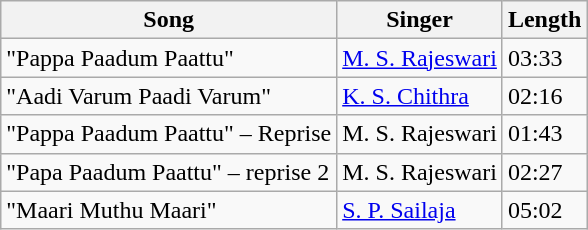<table class="wikitable">
<tr>
<th>Song</th>
<th>Singer</th>
<th>Length</th>
</tr>
<tr>
<td>"Pappa Paadum Paattu"</td>
<td><a href='#'>M. S. Rajeswari</a></td>
<td>03:33</td>
</tr>
<tr>
<td>"Aadi Varum Paadi Varum"</td>
<td><a href='#'>K. S. Chithra</a></td>
<td>02:16</td>
</tr>
<tr>
<td>"Pappa Paadum Paattu" – Reprise</td>
<td>M. S. Rajeswari</td>
<td>01:43</td>
</tr>
<tr>
<td>"Papa Paadum Paattu" – reprise 2</td>
<td>M. S. Rajeswari</td>
<td>02:27</td>
</tr>
<tr>
<td>"Maari Muthu Maari"</td>
<td><a href='#'>S. P. Sailaja</a></td>
<td>05:02</td>
</tr>
</table>
